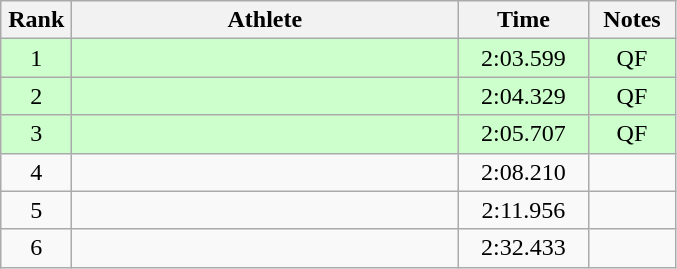<table class=wikitable style="text-align:center">
<tr>
<th width=40>Rank</th>
<th width=250>Athlete</th>
<th width=80>Time</th>
<th width=50>Notes</th>
</tr>
<tr bgcolor="ccffcc">
<td>1</td>
<td align=left></td>
<td>2:03.599</td>
<td>QF</td>
</tr>
<tr bgcolor="ccffcc">
<td>2</td>
<td align=left></td>
<td>2:04.329</td>
<td>QF</td>
</tr>
<tr bgcolor="ccffcc">
<td>3</td>
<td align=left></td>
<td>2:05.707</td>
<td>QF</td>
</tr>
<tr>
<td>4</td>
<td align=left></td>
<td>2:08.210</td>
<td></td>
</tr>
<tr>
<td>5</td>
<td align=left></td>
<td>2:11.956</td>
<td></td>
</tr>
<tr>
<td>6</td>
<td align=left></td>
<td>2:32.433</td>
<td></td>
</tr>
</table>
